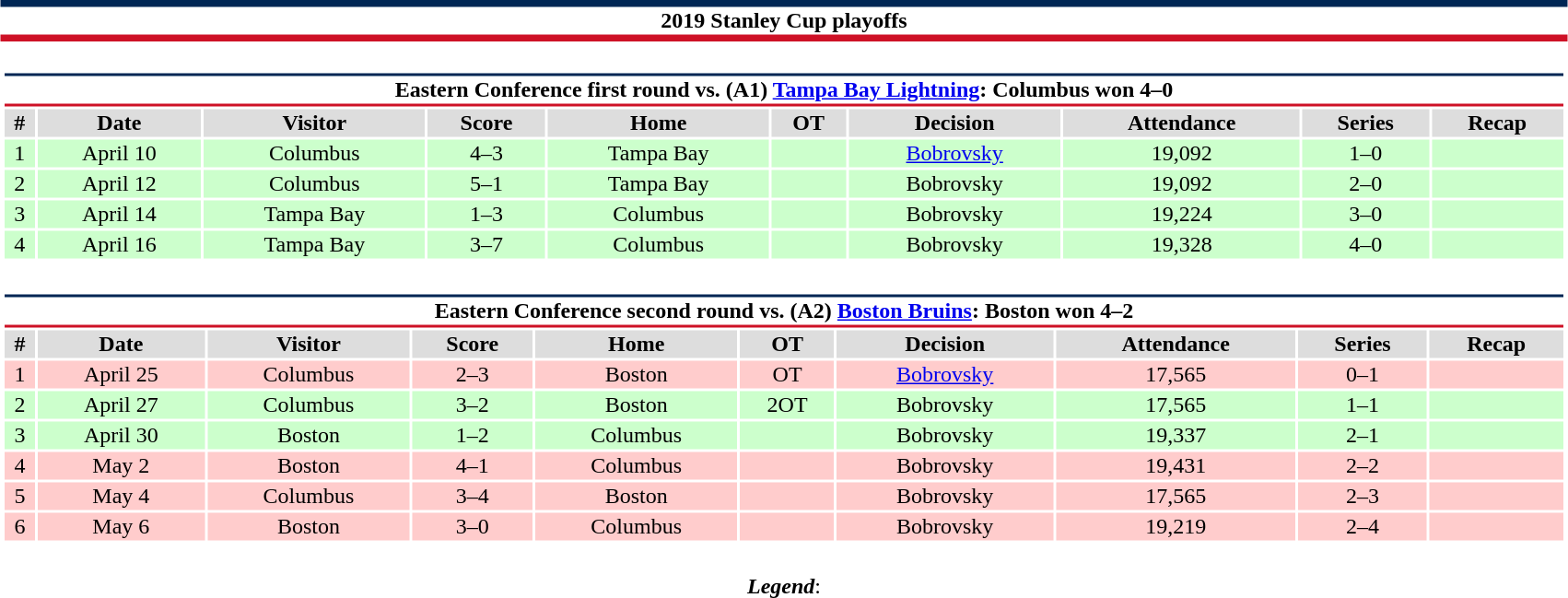<table class="toccolours" style="width:90%; clear:both; margin:1.5em auto; text-align:center;">
<tr>
<th colspan=10 style="background:#FFFFFF; border-top:#002654 5px solid; border-bottom:#CE1126 5px solid;">2019 Stanley Cup playoffs</th>
</tr>
<tr>
<td colspan=10><br><table class="toccolours collapsible collapsed" style="width:100%;">
<tr>
<th colspan=10 style="background:#FFFFFF; border-top:#002654 2px solid; border-bottom:#CE1126 2px solid;">Eastern Conference first round vs. (A1) <a href='#'>Tampa Bay Lightning</a>: Columbus won 4–0</th>
</tr>
<tr style="background:#ddd;">
<th>#</th>
<th>Date</th>
<th>Visitor</th>
<th>Score</th>
<th>Home</th>
<th>OT</th>
<th>Decision</th>
<th>Attendance</th>
<th>Series</th>
<th>Recap</th>
</tr>
<tr style="background:#cfc;">
<td>1</td>
<td>April 10</td>
<td>Columbus</td>
<td>4–3</td>
<td>Tampa Bay</td>
<td></td>
<td><a href='#'>Bobrovsky</a></td>
<td>19,092</td>
<td>1–0</td>
<td></td>
</tr>
<tr style="background:#cfc;">
<td>2</td>
<td>April 12</td>
<td>Columbus</td>
<td>5–1</td>
<td>Tampa Bay</td>
<td></td>
<td>Bobrovsky</td>
<td>19,092</td>
<td>2–0</td>
<td></td>
</tr>
<tr style="background:#cfc;">
<td>3</td>
<td>April 14</td>
<td>Tampa Bay</td>
<td>1–3</td>
<td>Columbus</td>
<td></td>
<td>Bobrovsky</td>
<td>19,224</td>
<td>3–0</td>
<td></td>
</tr>
<tr style="background:#cfc;">
<td>4</td>
<td>April 16</td>
<td>Tampa Bay</td>
<td>3–7</td>
<td>Columbus</td>
<td></td>
<td>Bobrovsky</td>
<td>19,328</td>
<td>4–0</td>
<td></td>
</tr>
</table>
</td>
</tr>
<tr>
<td colspan=10><br><table class="toccolours collapsible collapsed" style="width:100%;">
<tr>
<th colspan=10 style="background:#FFFFFF; border-top:#002654 2px solid; border-bottom:#CE1126 2px solid;">Eastern Conference second round vs. (A2) <a href='#'>Boston Bruins</a>: Boston won 4–2</th>
</tr>
<tr style="background:#ddd;">
<th>#</th>
<th>Date</th>
<th>Visitor</th>
<th>Score</th>
<th>Home</th>
<th>OT</th>
<th>Decision</th>
<th>Attendance</th>
<th>Series</th>
<th>Recap</th>
</tr>
<tr style="background:#fcc;">
<td>1</td>
<td>April 25</td>
<td>Columbus</td>
<td>2–3</td>
<td>Boston</td>
<td>OT</td>
<td><a href='#'>Bobrovsky</a></td>
<td>17,565</td>
<td>0–1</td>
<td></td>
</tr>
<tr style="background:#cfc;">
<td>2</td>
<td>April 27</td>
<td>Columbus</td>
<td>3–2</td>
<td>Boston</td>
<td>2OT</td>
<td>Bobrovsky</td>
<td>17,565</td>
<td>1–1</td>
<td></td>
</tr>
<tr style="background:#cfc;">
<td>3</td>
<td>April 30</td>
<td>Boston</td>
<td>1–2</td>
<td>Columbus</td>
<td></td>
<td>Bobrovsky</td>
<td>19,337</td>
<td>2–1</td>
<td></td>
</tr>
<tr style="background:#fcc;">
<td>4</td>
<td>May 2</td>
<td>Boston</td>
<td>4–1</td>
<td>Columbus</td>
<td></td>
<td>Bobrovsky</td>
<td>19,431</td>
<td>2–2</td>
<td></td>
</tr>
<tr style="background:#fcc;">
<td>5</td>
<td>May 4</td>
<td>Columbus</td>
<td>3–4</td>
<td>Boston</td>
<td></td>
<td>Bobrovsky</td>
<td>17,565</td>
<td>2–3</td>
<td></td>
</tr>
<tr style="background:#fcc;">
<td>6</td>
<td>May 6</td>
<td>Boston</td>
<td>3–0</td>
<td>Columbus</td>
<td></td>
<td>Bobrovsky</td>
<td>19,219</td>
<td>2–4</td>
<td></td>
</tr>
</table>
</td>
</tr>
<tr>
<td colspan="10" style="text-align:center;"><br><strong><em>Legend</em></strong>:

</td>
</tr>
</table>
